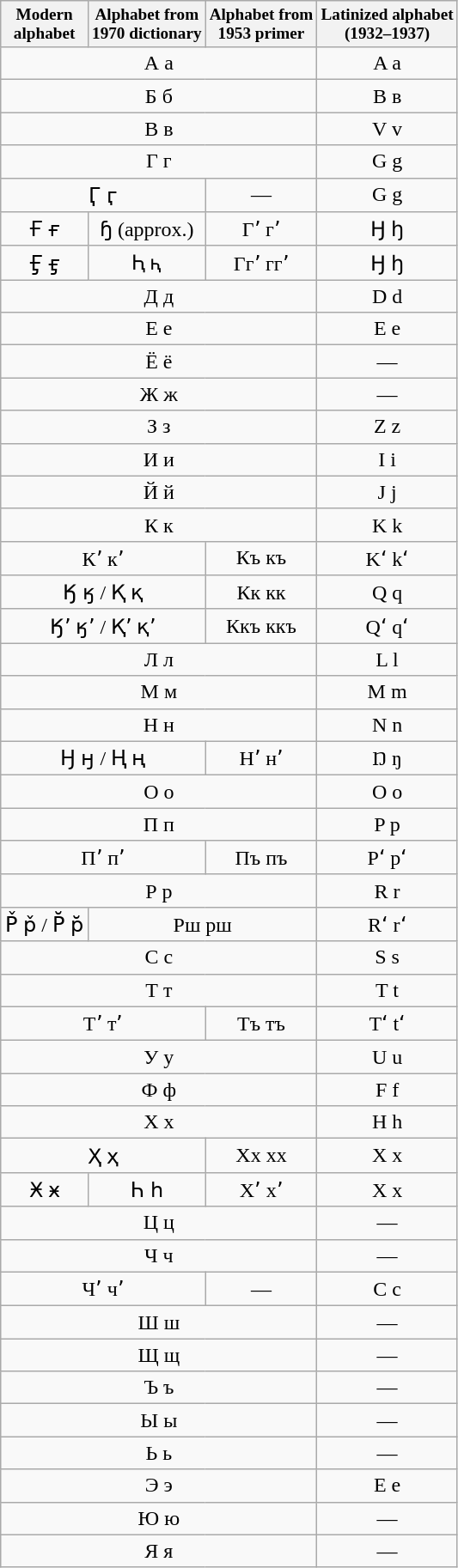<table class="wikitable" style="text-align: center">
<tr style="font-size: 80%">
<th>Modern <br>alphabet</th>
<th>Alphabet from <br>1970 dictionary</th>
<th>Alphabet from <br>1953 primer</th>
<th>Latinized alphabet<br>(1932–1937)</th>
</tr>
<tr>
<td colspan="3">А а</td>
<td>A a</td>
</tr>
<tr>
<td colspan="3">Б б</td>
<td>B в</td>
</tr>
<tr>
<td colspan="3">В в</td>
<td>V v</td>
</tr>
<tr>
<td colspan="3">Г г</td>
<td>G g</td>
</tr>
<tr>
<td colspan="2">Ӷ ӷ</td>
<td>—</td>
<td>G g</td>
</tr>
<tr>
<td>Ғ ғ</td>
<td>ɧ (approx.)</td>
<td>Гʼ гʼ</td>
<td>Ꜧ ꜧ</td>
</tr>
<tr>
<td>Ӻ ӻ</td>
<td>Ԧ ԧ</td>
<td>Ггʼ ггʼ</td>
<td>Ꜧ ꜧ</td>
</tr>
<tr>
<td colspan="3">Д д</td>
<td>D d</td>
</tr>
<tr>
<td colspan="3">Е е</td>
<td>E e</td>
</tr>
<tr>
<td colspan="3">Ё ё</td>
<td>—</td>
</tr>
<tr>
<td colspan="3">Ж ж</td>
<td>—</td>
</tr>
<tr>
<td colspan="3">З з</td>
<td>Z z</td>
</tr>
<tr>
<td colspan="3">И и</td>
<td>I i</td>
</tr>
<tr>
<td colspan="3">Й й</td>
<td>J j</td>
</tr>
<tr>
<td colspan="3">К к</td>
<td>K k</td>
</tr>
<tr>
<td colspan="2">Кʼ кʼ</td>
<td>Къ къ</td>
<td>Kʻ kʻ</td>
</tr>
<tr>
<td colspan="2">Ӄ ӄ / Қ қ</td>
<td>Кк кк</td>
<td>Q q</td>
</tr>
<tr>
<td colspan="2">Ӄʼ ӄʼ / Қʼ қʼ</td>
<td>Ккъ ккъ</td>
<td>Qʻ qʻ</td>
</tr>
<tr>
<td colspan="3">Л л</td>
<td>L l</td>
</tr>
<tr>
<td colspan="3">М м</td>
<td>M m</td>
</tr>
<tr>
<td colspan="3">Н н</td>
<td>N n</td>
</tr>
<tr>
<td colspan="2">Ӈ ӈ / Ң ң</td>
<td>Нʼ нʼ</td>
<td>Ŋ ŋ</td>
</tr>
<tr>
<td colspan="3">О о</td>
<td>O o</td>
</tr>
<tr>
<td colspan="3">П п</td>
<td>P p</td>
</tr>
<tr>
<td colspan="2">Пʼ пʼ</td>
<td>Пъ пъ</td>
<td>Pʻ pʻ</td>
</tr>
<tr>
<td colspan="3">Р р</td>
<td>R r</td>
</tr>
<tr>
<td>Р̌ р̌ / Р̆ р̆</td>
<td colspan="2">Рш рш</td>
<td>Rʻ rʻ</td>
</tr>
<tr>
<td colspan="3">С с</td>
<td>S s</td>
</tr>
<tr>
<td colspan="3">Т т</td>
<td>T t</td>
</tr>
<tr>
<td colspan="2">Тʼ тʼ</td>
<td>Тъ тъ</td>
<td>Tʻ tʻ</td>
</tr>
<tr>
<td colspan="3">У у</td>
<td>U u</td>
</tr>
<tr>
<td colspan="3">Ф ф</td>
<td>F f</td>
</tr>
<tr>
<td colspan="3">Х х</td>
<td>H h</td>
</tr>
<tr>
<td colspan="2">Ҳ ҳ</td>
<td>Хх хх</td>
<td>X x</td>
</tr>
<tr>
<td>Ӿ ӿ</td>
<td>Һ һ</td>
<td>Хʼ хʼ</td>
<td>X x</td>
</tr>
<tr>
<td colspan="3">Ц ц</td>
<td>—</td>
</tr>
<tr>
<td colspan="3">Ч ч</td>
<td>—</td>
</tr>
<tr>
<td colspan="2">Чʼ чʼ</td>
<td>—</td>
<td>C c</td>
</tr>
<tr>
<td colspan="3">Ш ш</td>
<td>—</td>
</tr>
<tr>
<td colspan="3">Щ щ</td>
<td>—</td>
</tr>
<tr>
<td colspan="3">Ъ ъ</td>
<td>—</td>
</tr>
<tr>
<td colspan="3">Ы ы</td>
<td>—</td>
</tr>
<tr>
<td colspan="3">Ь ь</td>
<td>—</td>
</tr>
<tr>
<td colspan="3">Э э</td>
<td>E e</td>
</tr>
<tr>
<td colspan="3">Ю ю</td>
<td>—</td>
</tr>
<tr>
<td colspan="3">Я я</td>
<td>—</td>
</tr>
</table>
